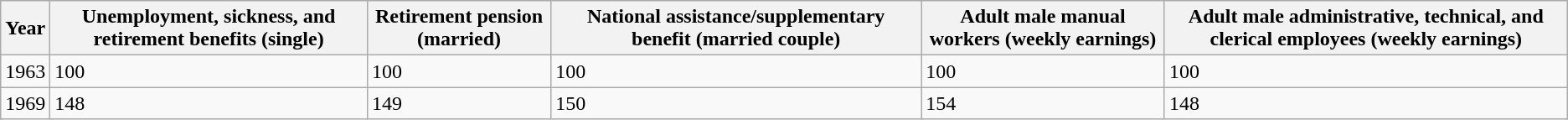<table class="wikitable sortable">
<tr>
<th>Year</th>
<th>Unemployment, sickness, and retirement benefits (single)</th>
<th>Retirement pension (married)</th>
<th>National assistance/supplementary benefit (married couple)</th>
<th>Adult male manual workers (weekly earnings)</th>
<th>Adult male administrative, technical, and clerical employees (weekly earnings)</th>
</tr>
<tr>
<td>1963</td>
<td>100</td>
<td>100</td>
<td>100</td>
<td>100</td>
<td>100</td>
</tr>
<tr>
<td>1969</td>
<td>148</td>
<td>149</td>
<td>150</td>
<td>154</td>
<td>148</td>
</tr>
</table>
